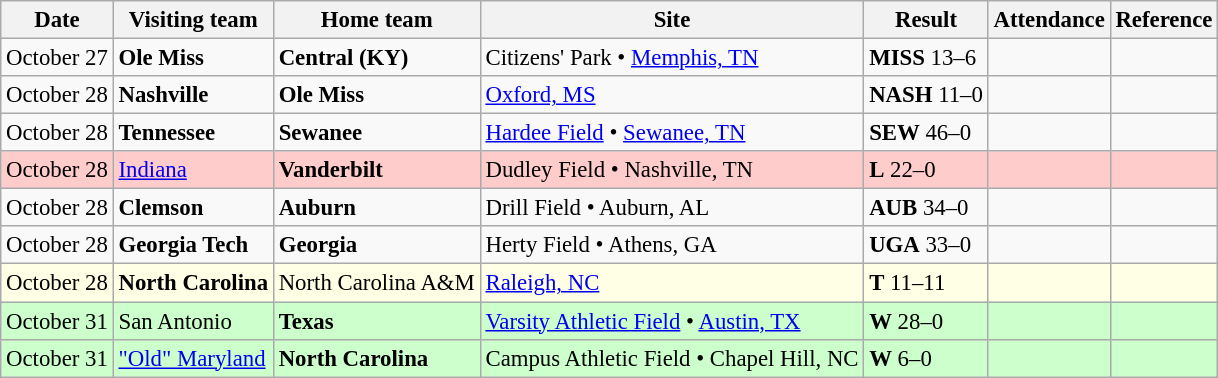<table class="wikitable" style="font-size:95%;">
<tr>
<th>Date</th>
<th>Visiting team</th>
<th>Home team</th>
<th>Site</th>
<th>Result</th>
<th>Attendance</th>
<th class="unsortable">Reference</th>
</tr>
<tr bgcolor=>
<td>October 27</td>
<td><strong>Ole Miss</strong></td>
<td><strong>Central (KY)</strong></td>
<td>Citizens' Park • <a href='#'>Memphis, TN</a></td>
<td><strong>MISS</strong> 13–6</td>
<td></td>
<td></td>
</tr>
<tr bgcolor=>
<td>October 28</td>
<td><strong>Nashville</strong></td>
<td><strong>Ole Miss</strong></td>
<td><a href='#'>Oxford, MS</a></td>
<td><strong>NASH</strong> 11–0</td>
<td></td>
<td></td>
</tr>
<tr bgcolor=>
<td>October 28</td>
<td><strong>Tennessee</strong></td>
<td><strong>Sewanee</strong></td>
<td><a href='#'>Hardee Field</a> • <a href='#'>Sewanee, TN</a></td>
<td><strong>SEW</strong> 46–0</td>
<td></td>
<td></td>
</tr>
<tr bgcolor=ffcccc>
<td>October 28</td>
<td><a href='#'>Indiana</a></td>
<td><strong>Vanderbilt</strong></td>
<td>Dudley Field • Nashville, TN</td>
<td><strong>L</strong> 22–0</td>
<td></td>
<td></td>
</tr>
<tr bgcolor=>
<td>October 28</td>
<td><strong>Clemson</strong></td>
<td><strong>Auburn</strong></td>
<td>Drill Field • Auburn, AL</td>
<td><strong>AUB</strong> 34–0</td>
<td></td>
<td></td>
</tr>
<tr bgcolor=>
<td>October 28</td>
<td><strong>Georgia Tech</strong></td>
<td><strong>Georgia</strong></td>
<td>Herty Field • Athens, GA</td>
<td><strong>UGA</strong> 33–0</td>
<td></td>
<td></td>
</tr>
<tr bgcolor=ffffe6>
<td>October 28</td>
<td><strong>North Carolina</strong></td>
<td>North Carolina A&M</td>
<td><a href='#'>Raleigh, NC</a></td>
<td><strong>T</strong> 11–11</td>
<td></td>
<td></td>
</tr>
<tr bgcolor=ccffcc>
<td>October 31</td>
<td>San Antonio</td>
<td><strong>Texas</strong></td>
<td><a href='#'>Varsity Athletic Field</a> • <a href='#'>Austin, TX</a></td>
<td><strong>W</strong> 28–0</td>
<td></td>
<td></td>
</tr>
<tr bgcolor=ccffcc>
<td>October 31</td>
<td><a href='#'>"Old" Maryland</a></td>
<td><strong>North Carolina</strong></td>
<td>Campus Athletic Field • Chapel Hill, NC</td>
<td><strong>W</strong> 6–0</td>
<td></td>
<td></td>
</tr>
</table>
